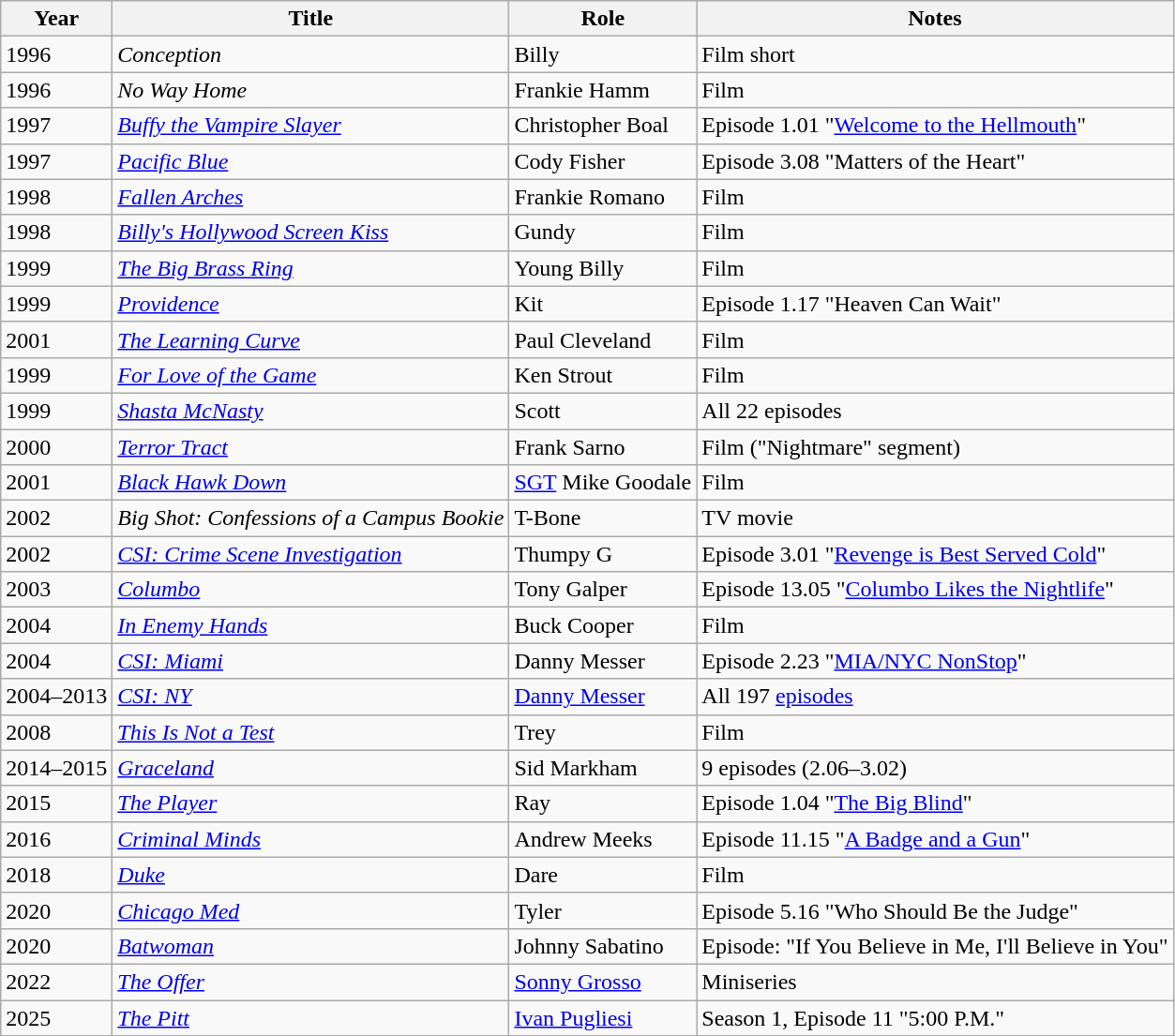<table class="wikitable">
<tr>
<th>Year</th>
<th>Title</th>
<th>Role</th>
<th>Notes</th>
</tr>
<tr>
<td>1996</td>
<td><em>Conception</em></td>
<td>Billy</td>
<td>Film short</td>
</tr>
<tr>
<td>1996</td>
<td><em>No Way Home</em></td>
<td>Frankie Hamm</td>
<td>Film</td>
</tr>
<tr>
<td>1997</td>
<td><em><a href='#'>Buffy the Vampire Slayer</a></em></td>
<td>Christopher Boal</td>
<td>Episode 1.01 "<a href='#'>Welcome to the Hellmouth</a>"</td>
</tr>
<tr>
<td>1997</td>
<td><em><a href='#'>Pacific Blue</a></em></td>
<td>Cody Fisher</td>
<td>Episode 3.08 "Matters of the Heart"</td>
</tr>
<tr>
<td>1998</td>
<td><em><a href='#'>Fallen Arches</a></em></td>
<td>Frankie Romano</td>
<td>Film</td>
</tr>
<tr>
<td>1998</td>
<td><em><a href='#'>Billy's Hollywood Screen Kiss</a></em></td>
<td>Gundy</td>
<td>Film</td>
</tr>
<tr>
<td>1999</td>
<td><em><a href='#'>The Big Brass Ring</a></em></td>
<td>Young Billy</td>
<td>Film</td>
</tr>
<tr>
<td>1999</td>
<td><em><a href='#'>Providence</a></em></td>
<td>Kit</td>
<td>Episode 1.17 "Heaven Can Wait"</td>
</tr>
<tr>
<td>2001</td>
<td><em><a href='#'>The Learning Curve</a></em></td>
<td>Paul Cleveland</td>
<td>Film</td>
</tr>
<tr>
<td>1999</td>
<td><em><a href='#'>For Love of the Game</a></em></td>
<td>Ken Strout</td>
<td>Film</td>
</tr>
<tr>
<td>1999</td>
<td><em><a href='#'>Shasta McNasty</a></em></td>
<td>Scott</td>
<td>All 22 episodes</td>
</tr>
<tr>
<td>2000</td>
<td><em><a href='#'>Terror Tract</a></em></td>
<td>Frank Sarno</td>
<td>Film ("Nightmare" segment)</td>
</tr>
<tr>
<td>2001</td>
<td><em><a href='#'>Black Hawk Down</a></em></td>
<td><a href='#'>SGT</a> Mike Goodale</td>
<td>Film</td>
</tr>
<tr>
<td>2002</td>
<td><em>Big Shot: Confessions of a Campus Bookie</em></td>
<td>T-Bone</td>
<td>TV movie</td>
</tr>
<tr>
<td>2002</td>
<td><em><a href='#'>CSI: Crime Scene Investigation</a></em></td>
<td>Thumpy G</td>
<td>Episode 3.01 "<a href='#'>Revenge is Best Served Cold</a>"</td>
</tr>
<tr>
<td>2003</td>
<td><em><a href='#'>Columbo</a></em></td>
<td>Tony Galper</td>
<td>Episode 13.05 "<a href='#'>Columbo Likes the Nightlife</a>"</td>
</tr>
<tr>
<td>2004</td>
<td><em><a href='#'>In Enemy Hands</a></em></td>
<td>Buck Cooper</td>
<td>Film</td>
</tr>
<tr>
<td>2004</td>
<td><em><a href='#'>CSI: Miami</a></em></td>
<td>Danny Messer</td>
<td>Episode 2.23 "<a href='#'>MIA/NYC NonStop</a>"</td>
</tr>
<tr>
<td>2004–2013</td>
<td><em><a href='#'>CSI: NY</a></em></td>
<td><a href='#'>Danny Messer</a></td>
<td>All 197 <a href='#'>episodes</a></td>
</tr>
<tr>
<td>2008</td>
<td><em><a href='#'>This Is Not a Test</a></em></td>
<td>Trey</td>
<td>Film</td>
</tr>
<tr>
<td>2014–2015</td>
<td><em><a href='#'>Graceland</a></em></td>
<td>Sid Markham</td>
<td>9 episodes (2.06–3.02)</td>
</tr>
<tr>
<td>2015</td>
<td><em><a href='#'>The Player</a></em></td>
<td>Ray</td>
<td>Episode 1.04 "<a href='#'>The Big Blind</a>"</td>
</tr>
<tr>
<td>2016</td>
<td><em><a href='#'>Criminal Minds</a></em></td>
<td>Andrew Meeks</td>
<td>Episode 11.15 "<a href='#'>A Badge and a Gun</a>"</td>
</tr>
<tr>
<td>2018</td>
<td><em><a href='#'>Duke</a></em></td>
<td>Dare</td>
<td>Film</td>
</tr>
<tr>
<td>2020</td>
<td><em><a href='#'>Chicago Med</a></em></td>
<td>Tyler</td>
<td>Episode 5.16 "Who Should Be the Judge"</td>
</tr>
<tr>
<td>2020</td>
<td><em><a href='#'>Batwoman</a></em></td>
<td>Johnny Sabatino</td>
<td>Episode: "If You Believe in Me, I'll Believe in You"</td>
</tr>
<tr>
<td>2022</td>
<td><em><a href='#'>The Offer</a></em></td>
<td><a href='#'>Sonny Grosso</a></td>
<td>Miniseries</td>
</tr>
<tr>
<td>2025</td>
<td><em><a href='#'>The Pitt</a></em></td>
<td><a href='#'>Ivan Pugliesi</a></td>
<td>Season 1, Episode 11 "5:00 P.M."</td>
</tr>
</table>
